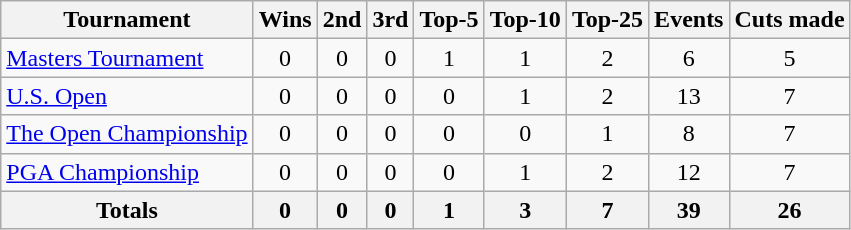<table class=wikitable style=text-align:center>
<tr>
<th>Tournament</th>
<th>Wins</th>
<th>2nd</th>
<th>3rd</th>
<th>Top-5</th>
<th>Top-10</th>
<th>Top-25</th>
<th>Events</th>
<th>Cuts made</th>
</tr>
<tr>
<td align=left><a href='#'>Masters Tournament</a></td>
<td>0</td>
<td>0</td>
<td>0</td>
<td>1</td>
<td>1</td>
<td>2</td>
<td>6</td>
<td>5</td>
</tr>
<tr>
<td align=left><a href='#'>U.S. Open</a></td>
<td>0</td>
<td>0</td>
<td>0</td>
<td>0</td>
<td>1</td>
<td>2</td>
<td>13</td>
<td>7</td>
</tr>
<tr>
<td align=left><a href='#'>The Open Championship</a></td>
<td>0</td>
<td>0</td>
<td>0</td>
<td>0</td>
<td>0</td>
<td>1</td>
<td>8</td>
<td>7</td>
</tr>
<tr>
<td align=left><a href='#'>PGA Championship</a></td>
<td>0</td>
<td>0</td>
<td>0</td>
<td>0</td>
<td>1</td>
<td>2</td>
<td>12</td>
<td>7</td>
</tr>
<tr>
<th>Totals</th>
<th>0</th>
<th>0</th>
<th>0</th>
<th>1</th>
<th>3</th>
<th>7</th>
<th>39</th>
<th>26</th>
</tr>
</table>
